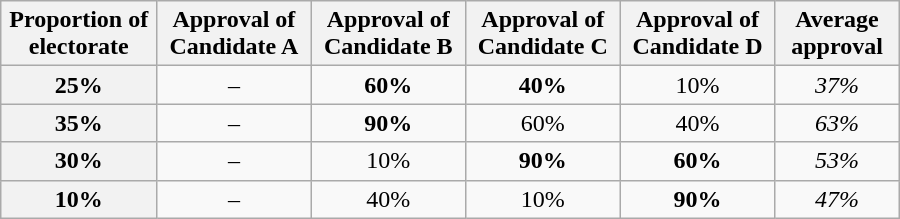<table class="wikitable" style="text-align:center; width:600px;">
<tr>
<th>Proportion of electorate</th>
<th>Approval of Candidate A</th>
<th>Approval of Candidate B</th>
<th>Approval of Candidate C</th>
<th>Approval of Candidate D</th>
<th>Average approval</th>
</tr>
<tr>
<th>25%</th>
<td>–</td>
<td><strong>60%</strong></td>
<td><strong>40%</strong></td>
<td>10%</td>
<td><em>37%</em></td>
</tr>
<tr>
<th>35%</th>
<td>–</td>
<td><strong>90%</strong></td>
<td>60%</td>
<td>40%</td>
<td><em>63%</em></td>
</tr>
<tr>
<th>30%</th>
<td>–</td>
<td>10%</td>
<td><strong>90%</strong></td>
<td><strong>60%</strong></td>
<td><em>53%</em></td>
</tr>
<tr>
<th>10%</th>
<td>–</td>
<td>40%</td>
<td>10%</td>
<td><strong>90%</strong></td>
<td><em>47%</em></td>
</tr>
</table>
